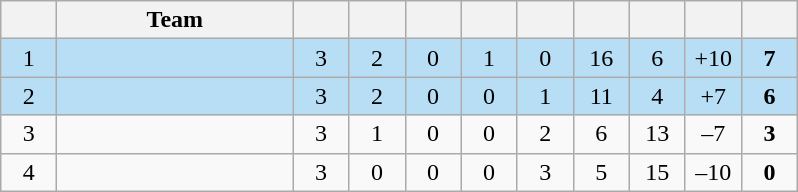<table class="wikitable" style="text-align: center; font-size: 100%;">
<tr>
<th width="30"></th>
<th width="150">Team</th>
<th width="30"></th>
<th width="30"></th>
<th width="30"></th>
<th width="30"></th>
<th width="30"></th>
<th width="30"></th>
<th width="30"></th>
<th width="30"></th>
<th width="30"></th>
</tr>
<tr style="background-color: #b8def6;">
<td>1</td>
<td align=left></td>
<td>3</td>
<td>2</td>
<td>0</td>
<td>1</td>
<td>0</td>
<td>16</td>
<td>6</td>
<td>+10</td>
<td><strong>7</strong></td>
</tr>
<tr style="background-color: #b8def6;">
<td>2</td>
<td align=left></td>
<td>3</td>
<td>2</td>
<td>0</td>
<td>0</td>
<td>1</td>
<td>11</td>
<td>4</td>
<td>+7</td>
<td><strong>6</strong></td>
</tr>
<tr>
<td>3</td>
<td align=left></td>
<td>3</td>
<td>1</td>
<td>0</td>
<td>0</td>
<td>2</td>
<td>6</td>
<td>13</td>
<td>–7</td>
<td><strong>3</strong></td>
</tr>
<tr>
<td>4</td>
<td align=left></td>
<td>3</td>
<td>0</td>
<td>0</td>
<td>0</td>
<td>3</td>
<td>5</td>
<td>15</td>
<td>–10</td>
<td><strong>0</strong></td>
</tr>
</table>
